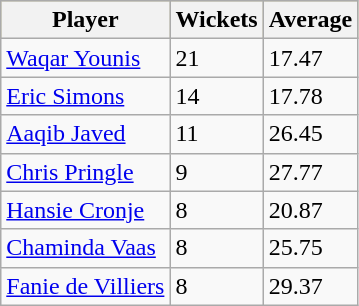<table class="wikitable">
<tr bgcolor=#bdb76b>
<th>Player</th>
<th>Wickets</th>
<th>Average</th>
</tr>
<tr>
<td><a href='#'>Waqar Younis</a> </td>
<td>21</td>
<td>17.47</td>
</tr>
<tr>
<td><a href='#'>Eric Simons</a> </td>
<td>14</td>
<td>17.78</td>
</tr>
<tr>
<td><a href='#'>Aaqib Javed</a> </td>
<td>11</td>
<td>26.45</td>
</tr>
<tr>
<td><a href='#'>Chris Pringle</a> </td>
<td>9</td>
<td>27.77</td>
</tr>
<tr>
<td><a href='#'>Hansie Cronje</a> </td>
<td>8</td>
<td>20.87</td>
</tr>
<tr>
<td><a href='#'>Chaminda Vaas</a> </td>
<td>8</td>
<td>25.75</td>
</tr>
<tr>
<td><a href='#'>Fanie de Villiers</a> </td>
<td>8</td>
<td>29.37</td>
</tr>
</table>
